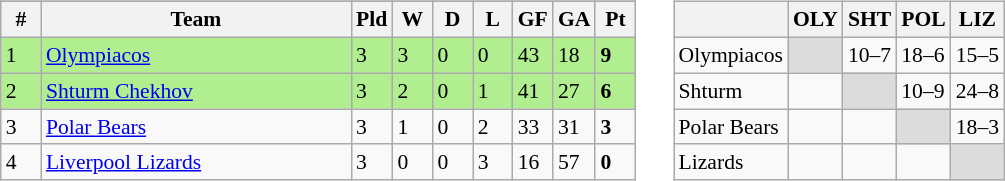<table style="font-size:90%" cellpadding="4">
<tr valign="top">
<td><br><table class=wikitable>
<tr align=center>
</tr>
<tr>
<th width=20>#</th>
<th width=200>Team</th>
<th width=20>Pld</th>
<th width=20>W</th>
<th width=20>D</th>
<th width=20>L</th>
<th width=20>GF</th>
<th width=20>GA</th>
<th width=20>Pt</th>
</tr>
<tr bgcolor=B0EE90>
<td>1</td>
<td align="left"> <a href='#'>Olympiacos</a></td>
<td>3</td>
<td>3</td>
<td>0</td>
<td>0</td>
<td>43</td>
<td>18</td>
<td><strong>9</strong></td>
</tr>
<tr bgcolor=B0EE90>
<td>2</td>
<td align="left"> <a href='#'>Shturm Chekhov</a></td>
<td>3</td>
<td>2</td>
<td>0</td>
<td>1</td>
<td>41</td>
<td>27</td>
<td><strong>6</strong></td>
</tr>
<tr>
<td>3</td>
<td align="left"> <a href='#'>Polar Bears</a></td>
<td>3</td>
<td>1</td>
<td>0</td>
<td>2</td>
<td>33</td>
<td>31</td>
<td><strong>3</strong></td>
</tr>
<tr>
<td>4</td>
<td align="left"> <a href='#'>Liverpool Lizards</a></td>
<td>3</td>
<td>0</td>
<td>0</td>
<td>3</td>
<td>16</td>
<td>57</td>
<td><strong>0</strong></td>
</tr>
</table>
</td>
<td><br><table class="wikitable">
<tr>
<th></th>
<th>OLY</th>
<th>SHT</th>
<th>POL</th>
<th>LIZ</th>
</tr>
<tr>
<td>Olympiacos</td>
<td bgcolor="#DCDCDC"></td>
<td>10–7</td>
<td>18–6</td>
<td>15–5</td>
</tr>
<tr>
<td>Shturm</td>
<td></td>
<td bgcolor="#DCDCDC"></td>
<td>10–9</td>
<td>24–8</td>
</tr>
<tr>
<td>Polar Bears</td>
<td></td>
<td></td>
<td bgcolor="#DCDCDC"></td>
<td>18–3</td>
</tr>
<tr>
<td>Lizards</td>
<td></td>
<td></td>
<td></td>
<td bgcolor="#DCDCDC"></td>
</tr>
</table>
</td>
</tr>
</table>
